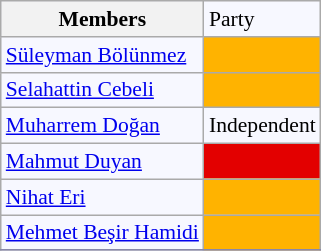<table class=wikitable style="border:1px solid #8888aa; background-color:#f7f8ff; padding:0px; font-size:90%;">
<tr>
<th>Members</th>
<td>Party</td>
</tr>
<tr>
<td><a href='#'>Süleyman Bölünmez</a></td>
<td style="background: #ffb300"></td>
</tr>
<tr>
<td><a href='#'>Selahattin Cebeli</a></td>
<td style="background: #ffb300"></td>
</tr>
<tr>
<td><a href='#'>Muharrem Doğan</a></td>
<td>Independent</td>
</tr>
<tr>
<td><a href='#'>Mahmut Duyan</a></td>
<td style="background: #e30000"></td>
</tr>
<tr>
<td><a href='#'>Nihat Eri</a></td>
<td style="background: #ffb300"></td>
</tr>
<tr>
<td><a href='#'>Mehmet Beşir Hamidi</a></td>
<td style="background: #ffb300"></td>
</tr>
<tr>
</tr>
</table>
